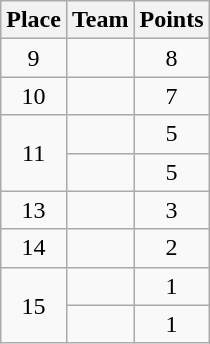<table class="wikitable" style="text-align:center; padding-bottom:0;">
<tr>
<th>Place</th>
<th style="text-align:left;">Team</th>
<th>Points</th>
</tr>
<tr>
<td>9</td>
<td align=left></td>
<td>8</td>
</tr>
<tr>
<td>10</td>
<td align=left></td>
<td>7</td>
</tr>
<tr>
<td rowspan=2>11</td>
<td align=left></td>
<td>5</td>
</tr>
<tr>
<td align=left></td>
<td>5</td>
</tr>
<tr>
<td>13</td>
<td align=left></td>
<td>3</td>
</tr>
<tr>
<td>14</td>
<td align=left></td>
<td>2</td>
</tr>
<tr>
<td rowspan=2>15</td>
<td align=left></td>
<td>1</td>
</tr>
<tr>
<td align=left></td>
<td>1</td>
</tr>
</table>
